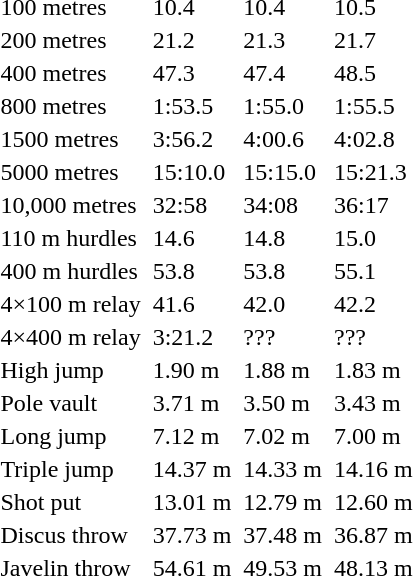<table>
<tr>
<td>100 metres</td>
<td></td>
<td>10.4</td>
<td></td>
<td>10.4</td>
<td></td>
<td>10.5</td>
</tr>
<tr>
<td>200 metres</td>
<td></td>
<td>21.2</td>
<td></td>
<td>21.3</td>
<td></td>
<td>21.7</td>
</tr>
<tr>
<td>400 metres</td>
<td></td>
<td>47.3</td>
<td></td>
<td>47.4</td>
<td></td>
<td>48.5</td>
</tr>
<tr>
<td>800 metres</td>
<td></td>
<td>1:53.5</td>
<td></td>
<td>1:55.0</td>
<td></td>
<td>1:55.5</td>
</tr>
<tr>
<td>1500 metres</td>
<td></td>
<td>3:56.2</td>
<td></td>
<td>4:00.6</td>
<td></td>
<td>4:02.8</td>
</tr>
<tr>
<td>5000 metres</td>
<td></td>
<td>15:10.0</td>
<td></td>
<td>15:15.0</td>
<td></td>
<td>15:21.3</td>
</tr>
<tr>
<td>10,000 metres</td>
<td></td>
<td>32:58</td>
<td></td>
<td>34:08</td>
<td></td>
<td>36:17</td>
</tr>
<tr>
<td>110 m hurdles</td>
<td></td>
<td>14.6</td>
<td></td>
<td>14.8</td>
<td></td>
<td>15.0</td>
</tr>
<tr>
<td>400 m hurdles</td>
<td></td>
<td>53.8</td>
<td></td>
<td>53.8</td>
<td></td>
<td>55.1</td>
</tr>
<tr>
<td>4×100 m relay</td>
<td></td>
<td>41.6</td>
<td></td>
<td>42.0</td>
<td></td>
<td>42.2</td>
</tr>
<tr>
<td>4×400 m relay</td>
<td></td>
<td>3:21.2</td>
<td></td>
<td>???</td>
<td></td>
<td>???</td>
</tr>
<tr>
<td>High jump</td>
<td></td>
<td>1.90 m</td>
<td></td>
<td>1.88 m</td>
<td></td>
<td>1.83 m</td>
</tr>
<tr>
<td>Pole vault</td>
<td></td>
<td>3.71 m</td>
<td></td>
<td>3.50 m</td>
<td></td>
<td>3.43 m</td>
</tr>
<tr>
<td>Long jump</td>
<td></td>
<td>7.12 m</td>
<td></td>
<td>7.02 m</td>
<td></td>
<td>7.00 m</td>
</tr>
<tr>
<td>Triple jump</td>
<td></td>
<td>14.37 m</td>
<td></td>
<td>14.33 m</td>
<td></td>
<td>14.16 m</td>
</tr>
<tr>
<td>Shot put</td>
<td></td>
<td>13.01 m</td>
<td></td>
<td>12.79 m</td>
<td></td>
<td>12.60 m</td>
</tr>
<tr>
<td>Discus throw</td>
<td></td>
<td>37.73 m</td>
<td></td>
<td>37.48 m</td>
<td></td>
<td>36.87 m</td>
</tr>
<tr>
<td>Javelin throw</td>
<td></td>
<td>54.61 m</td>
<td></td>
<td>49.53 m</td>
<td></td>
<td>48.13 m</td>
</tr>
</table>
